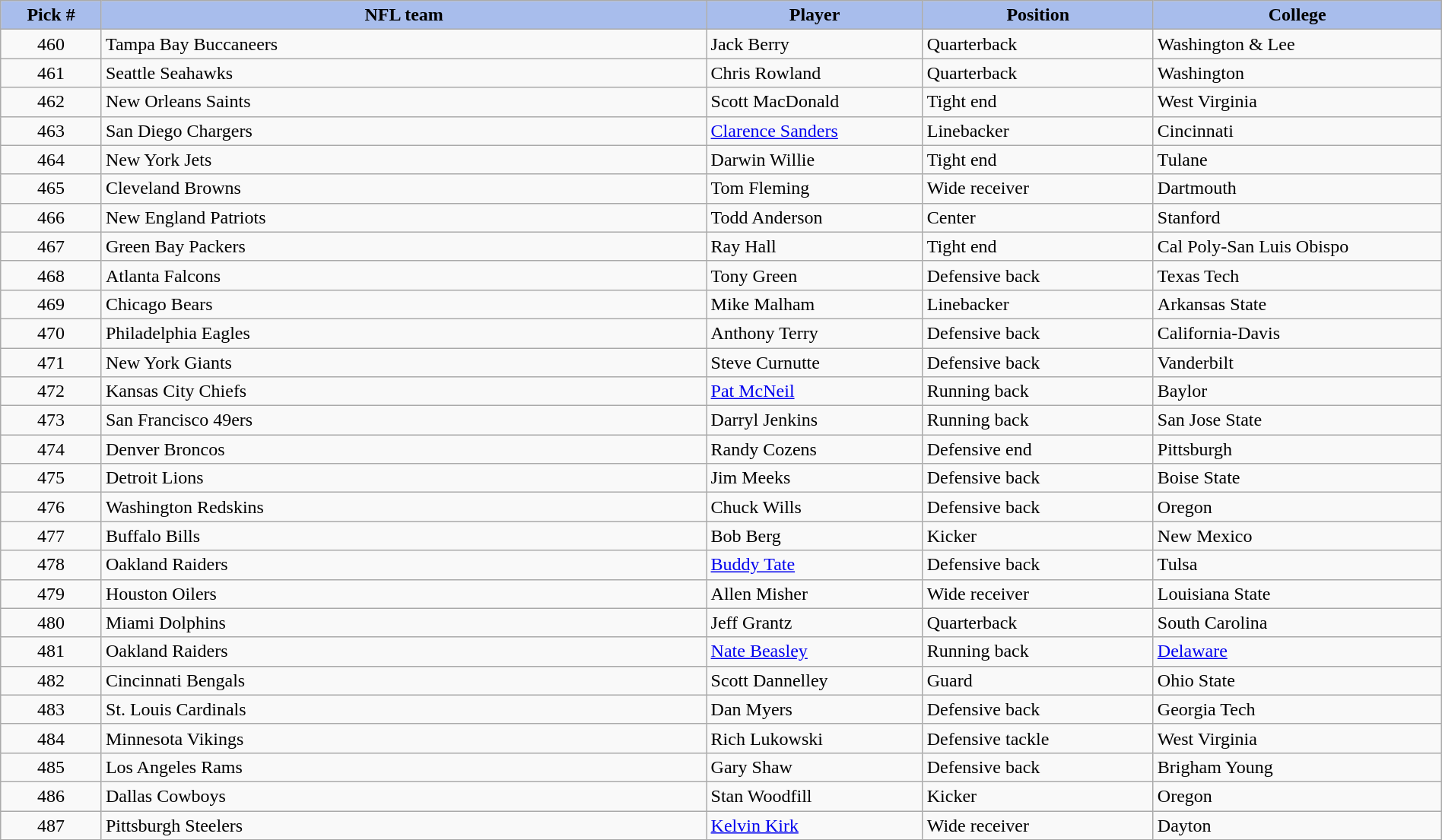<table class="wikitable sortable sortable" style="width: 100%">
<tr>
<th style="background:#a8bdec; width:7%;">Pick #</th>
<th style="width:42%; background:#a8bdec;">NFL team</th>
<th style="width:15%; background:#a8bdec;">Player</th>
<th style="width:16%; background:#a8bdec;">Position</th>
<th style="width:20%; background:#a8bdec;">College</th>
</tr>
<tr>
<td align=center>460</td>
<td>Tampa Bay Buccaneers</td>
<td>Jack Berry</td>
<td>Quarterback</td>
<td>Washington & Lee</td>
</tr>
<tr>
<td align=center>461</td>
<td>Seattle Seahawks</td>
<td>Chris Rowland</td>
<td>Quarterback</td>
<td>Washington</td>
</tr>
<tr>
<td align=center>462</td>
<td>New Orleans Saints</td>
<td>Scott MacDonald</td>
<td>Tight end</td>
<td>West Virginia</td>
</tr>
<tr>
<td align=center>463</td>
<td>San Diego Chargers</td>
<td><a href='#'>Clarence Sanders</a></td>
<td>Linebacker</td>
<td>Cincinnati</td>
</tr>
<tr>
<td align=center>464</td>
<td>New York Jets</td>
<td>Darwin Willie</td>
<td>Tight end</td>
<td>Tulane</td>
</tr>
<tr>
<td align=center>465</td>
<td>Cleveland Browns</td>
<td>Tom Fleming</td>
<td>Wide receiver</td>
<td>Dartmouth</td>
</tr>
<tr>
<td align=center>466</td>
<td>New England Patriots</td>
<td>Todd Anderson</td>
<td>Center</td>
<td>Stanford</td>
</tr>
<tr>
<td align=center>467</td>
<td>Green Bay Packers</td>
<td>Ray Hall</td>
<td>Tight end</td>
<td>Cal Poly-San Luis Obispo</td>
</tr>
<tr>
<td align=center>468</td>
<td>Atlanta Falcons</td>
<td>Tony Green</td>
<td>Defensive back</td>
<td>Texas Tech</td>
</tr>
<tr>
<td align=center>469</td>
<td>Chicago Bears</td>
<td>Mike Malham</td>
<td>Linebacker</td>
<td>Arkansas State</td>
</tr>
<tr>
<td align=center>470</td>
<td>Philadelphia Eagles</td>
<td>Anthony Terry</td>
<td>Defensive back</td>
<td>California-Davis</td>
</tr>
<tr>
<td align=center>471</td>
<td>New York Giants</td>
<td>Steve Curnutte</td>
<td>Defensive back</td>
<td>Vanderbilt</td>
</tr>
<tr>
<td align=center>472</td>
<td>Kansas City Chiefs</td>
<td><a href='#'>Pat McNeil</a></td>
<td>Running back</td>
<td>Baylor</td>
</tr>
<tr>
<td align=center>473</td>
<td>San Francisco 49ers</td>
<td>Darryl Jenkins</td>
<td>Running back</td>
<td>San Jose State</td>
</tr>
<tr>
<td align=center>474</td>
<td>Denver Broncos</td>
<td>Randy Cozens</td>
<td>Defensive end</td>
<td>Pittsburgh</td>
</tr>
<tr>
<td align=center>475</td>
<td>Detroit Lions</td>
<td>Jim Meeks</td>
<td>Defensive back</td>
<td>Boise State</td>
</tr>
<tr>
<td align=center>476</td>
<td>Washington Redskins</td>
<td>Chuck Wills</td>
<td>Defensive back</td>
<td>Oregon</td>
</tr>
<tr>
<td align=center>477</td>
<td>Buffalo Bills</td>
<td>Bob Berg</td>
<td>Kicker</td>
<td>New Mexico</td>
</tr>
<tr>
<td align=center>478</td>
<td>Oakland Raiders</td>
<td><a href='#'>Buddy Tate</a></td>
<td>Defensive back</td>
<td>Tulsa</td>
</tr>
<tr>
<td align=center>479</td>
<td>Houston Oilers</td>
<td>Allen Misher</td>
<td>Wide receiver</td>
<td>Louisiana State</td>
</tr>
<tr>
<td align=center>480</td>
<td>Miami Dolphins</td>
<td>Jeff Grantz</td>
<td>Quarterback</td>
<td>South Carolina</td>
</tr>
<tr>
<td align=center>481</td>
<td>Oakland Raiders</td>
<td><a href='#'>Nate Beasley</a></td>
<td>Running back</td>
<td><a href='#'>Delaware</a></td>
</tr>
<tr>
<td align=center>482</td>
<td>Cincinnati Bengals</td>
<td>Scott Dannelley</td>
<td>Guard</td>
<td>Ohio State</td>
</tr>
<tr>
<td align=center>483</td>
<td>St. Louis Cardinals</td>
<td>Dan Myers</td>
<td>Defensive back</td>
<td>Georgia Tech</td>
</tr>
<tr>
<td align=center>484</td>
<td>Minnesota Vikings</td>
<td>Rich Lukowski</td>
<td>Defensive tackle</td>
<td>West Virginia</td>
</tr>
<tr>
<td align=center>485</td>
<td>Los Angeles Rams</td>
<td>Gary Shaw</td>
<td>Defensive back</td>
<td>Brigham Young</td>
</tr>
<tr>
<td align=center>486</td>
<td>Dallas Cowboys</td>
<td>Stan Woodfill</td>
<td>Kicker</td>
<td>Oregon</td>
</tr>
<tr>
<td align=center>487 </td>
<td>Pittsburgh Steelers</td>
<td><a href='#'>Kelvin Kirk</a></td>
<td>Wide receiver</td>
<td>Dayton</td>
</tr>
</table>
